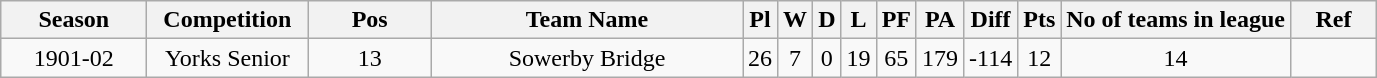<table class="wikitable" style="text-align:center;">
<tr>
<th width=90>Season</th>
<th width=100>Competition</th>
<th width=75>Pos</th>
<th width=200>Team Name</th>
<th width 50 abbr="Pl">Pl</th>
<th width 50 abbr="W">W</th>
<th width 50 abbr="D">D</th>
<th width 50 abbr="L">L</th>
<th width 60 abbr="PF">PF</th>
<th width 60 abbr="PA">PA</th>
<th width 100 abbr="Diff">Diff</th>
<th width 60 abbr="Pts">Pts</th>
<th width 100 abbr="No of Teams">No of teams in league</th>
<th width=50 abbr="Ref">Ref</th>
</tr>
<tr>
<td>1901-02</td>
<td>Yorks Senior</td>
<td>13</td>
<td>Sowerby Bridge</td>
<td>26</td>
<td>7</td>
<td>0</td>
<td>19</td>
<td>65</td>
<td>179</td>
<td>-114</td>
<td>12</td>
<td>14</td>
<td></td>
</tr>
</table>
